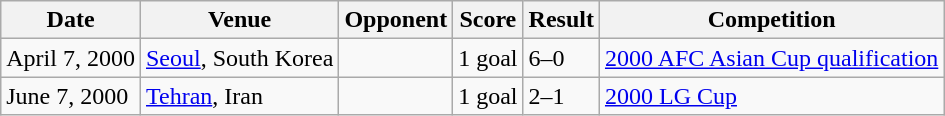<table class="wikitable">
<tr>
<th>Date</th>
<th>Venue</th>
<th>Opponent</th>
<th>Score</th>
<th>Result</th>
<th>Competition</th>
</tr>
<tr>
<td>April 7, 2000</td>
<td><a href='#'>Seoul</a>, South Korea</td>
<td></td>
<td>1 goal</td>
<td>6–0</td>
<td><a href='#'>2000 AFC Asian Cup qualification</a></td>
</tr>
<tr>
<td>June 7, 2000</td>
<td><a href='#'>Tehran</a>, Iran</td>
<td></td>
<td>1 goal</td>
<td>2–1</td>
<td><a href='#'>2000 LG Cup</a></td>
</tr>
</table>
